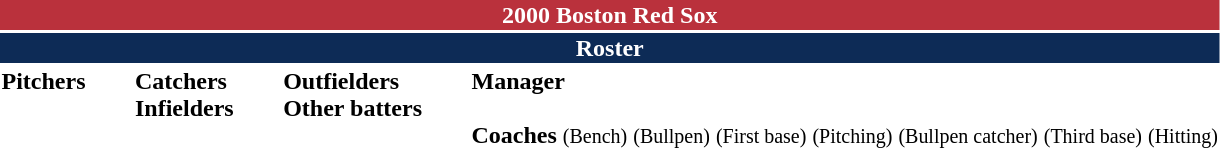<table class="toccolours" style="text-align: left;">
<tr>
<th colspan="10" style="background-color: #ba313c; color: #FFFFFF; text-align: center;">2000 Boston Red Sox</th>
</tr>
<tr>
<td colspan="10" style="background-color:#0d2b56; color: white; text-align: center;"><strong>Roster</strong></td>
</tr>
<tr>
<td valign="top"><strong>Pitchers</strong><br>






















</td>
<td width="25px"></td>
<td valign="top"><strong>Catchers</strong><br>

<strong>Infielders</strong>















</td>
<td width="25px"></td>
<td valign="top"><strong>Outfielders</strong><br>








<strong>Other batters</strong>
</td>
<td width="25px"></td>
<td valign="top"><strong>Manager</strong><br><br><strong>Coaches</strong>
 <small>(Bench)</small>
 <small>(Bullpen)</small>
 <small>(First base)</small> 
 <small>(Pitching)</small>
 <small>(Bullpen catcher)</small>
 <small>(Third base)</small> 
 <small>(Hitting)</small></td>
</tr>
<tr>
</tr>
</table>
